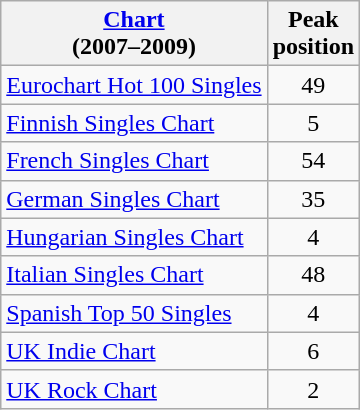<table class="wikitable">
<tr>
<th><a href='#'>Chart</a><br>(2007–2009)</th>
<th>Peak<br>position</th>
</tr>
<tr>
<td><a href='#'>Eurochart Hot 100 Singles</a></td>
<td align="center">49</td>
</tr>
<tr>
<td><a href='#'>Finnish Singles Chart</a></td>
<td align="center">5</td>
</tr>
<tr>
<td><a href='#'>French Singles Chart</a></td>
<td align="center">54</td>
</tr>
<tr>
<td><a href='#'>German Singles Chart</a></td>
<td align="center">35</td>
</tr>
<tr>
<td><a href='#'>Hungarian Singles Chart</a></td>
<td align="center">4</td>
</tr>
<tr>
<td><a href='#'>Italian Singles Chart</a></td>
<td align="center">48</td>
</tr>
<tr>
<td><a href='#'>Spanish Top 50 Singles</a></td>
<td align="center">4</td>
</tr>
<tr>
<td><a href='#'>UK Indie Chart</a></td>
<td align="center">6</td>
</tr>
<tr>
<td><a href='#'>UK Rock Chart</a></td>
<td align="center">2</td>
</tr>
</table>
